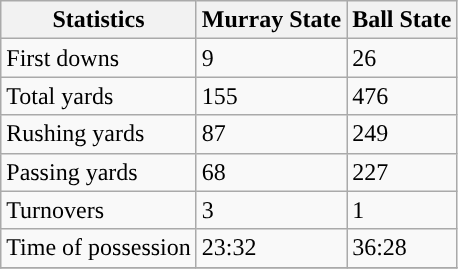<table class="wikitable">
<tr>
<th>Statistics</th>
<th>Murray State</th>
<th>Ball State</th>
</tr>
<tr>
<td>First downs</td>
<td>9</td>
<td>26</td>
</tr>
<tr>
<td>Total yards</td>
<td>155</td>
<td>476</td>
</tr>
<tr>
<td>Rushing yards</td>
<td>87</td>
<td>249</td>
</tr>
<tr>
<td>Passing yards</td>
<td>68</td>
<td>227</td>
</tr>
<tr>
<td>Turnovers</td>
<td>3</td>
<td>1</td>
</tr>
<tr>
<td>Time of possession</td>
<td>23:32</td>
<td>36:28</td>
</tr>
<tr>
</tr>
</table>
